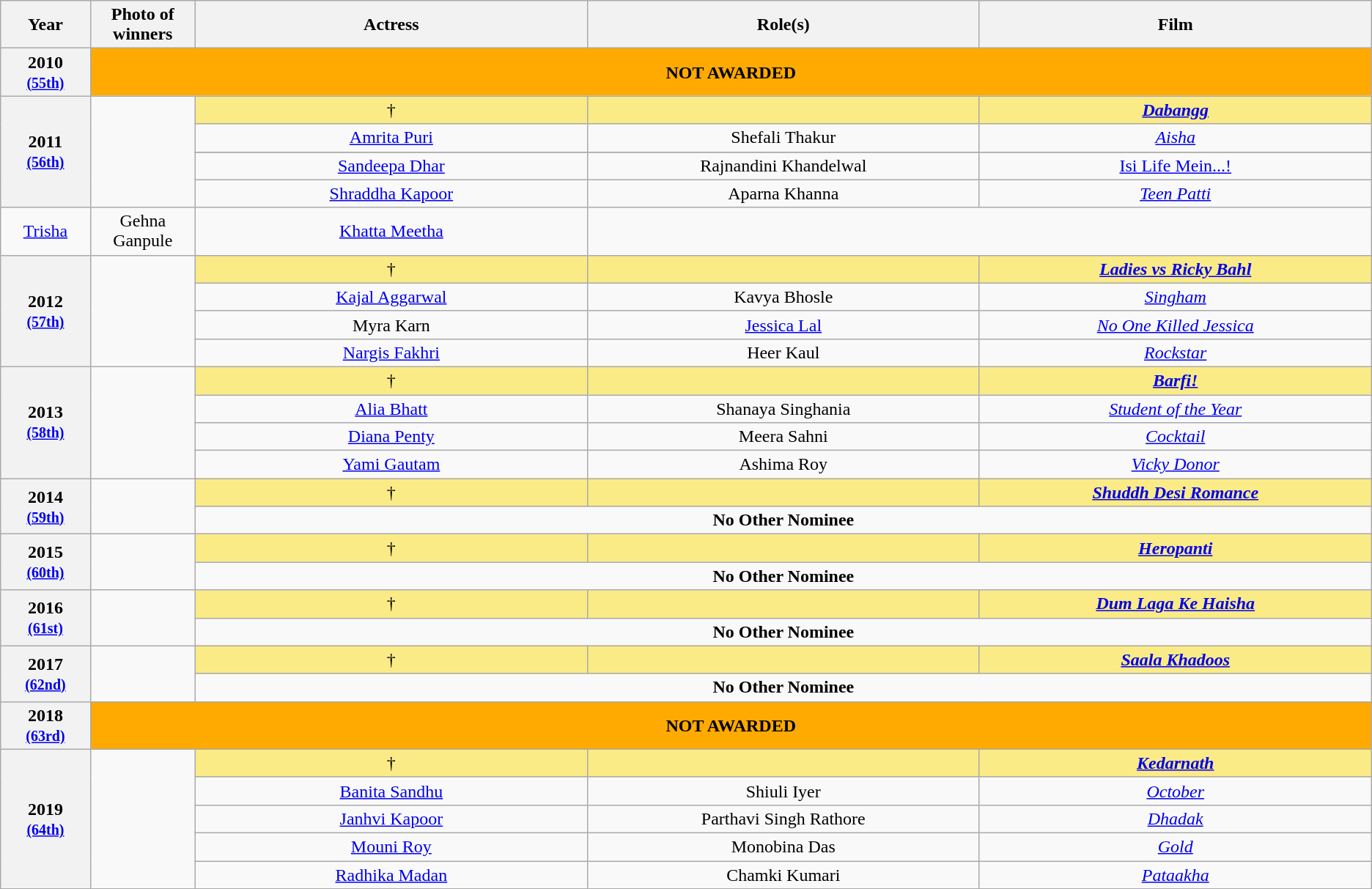<table class="wikitable sortable" style="text-align:center;">
<tr>
<th scope="col" style="width:3%; text-align:center;">Year</th>
<th scope="col" style="width:3%; text-align:center;">Photo of winners</th>
<th scope="col" style="width:15%;text-align:center;">Actress</th>
<th scope="col" style="width:15%;text-align:center;">Role(s)</th>
<th scope="col" style="width:15%;text-align:center;">Film</th>
</tr>
<tr>
<th rowspan="1" scope="row" style="text-align:center">2010 <br><small><a href='#'>(55th)</a> </small></th>
<td colspan="4" rowspan="1" style="background:#FFAA00; text-align:center"><strong>NOT AWARDED</strong></td>
</tr>
<tr>
<th rowspan="5" scope="row" style="text-align:center">2011 <br><small><a href='#'>(56th)</a> </small></th>
<td rowspan="5"></td>
<td style="background:#FAEB86;"><strong></strong> †</td>
<td style="background:#FAEB86;"><strong></strong></td>
<td style="background:#FAEB86;"><strong><em><a href='#'>Dabangg</a></em></strong></td>
</tr>
<tr>
<td><a href='#'>Amrita Puri</a></td>
<td>Shefali Thakur</td>
<td><em><a href='#'>Aisha</a></em></td>
</tr>
<tr>
</tr>
<tr>
<td><a href='#'>Sandeepa Dhar</a></td>
<td>Rajnandini Khandelwal</td>
<td><a href='#'>Isi Life Mein...! </a></td>
</tr>
<tr>
<td><a href='#'>Shraddha Kapoor</a></td>
<td>Aparna Khanna</td>
<td><em><a href='#'>Teen Patti</a></em></td>
</tr>
<tr>
<td><a href='#'>Trisha</a></td>
<td>Gehna Ganpule</td>
<td><a href='#'>Khatta Meetha</a></td>
</tr>
<tr>
<th rowspan="4" scope="row" style="text-align:center">2012 <br><small><a href='#'>(57th)</a> </small></th>
<td rowspan="4"></td>
<td style="background:#FAEB86;"><strong></strong> †</td>
<td style="background:#FAEB86;"><strong></strong></td>
<td style="background:#FAEB86;"><strong><em><a href='#'>Ladies vs Ricky Bahl</a></em></strong></td>
</tr>
<tr>
<td><a href='#'>Kajal Aggarwal</a></td>
<td>Kavya Bhosle</td>
<td><em><a href='#'>Singham</a></em></td>
</tr>
<tr>
<td>Myra Karn</td>
<td><a href='#'>Jessica Lal</a></td>
<td><em><a href='#'>No One Killed Jessica</a></em></td>
</tr>
<tr>
<td><a href='#'>Nargis Fakhri</a></td>
<td>Heer Kaul</td>
<td><em><a href='#'>Rockstar</a></em></td>
</tr>
<tr>
<th rowspan="4" scope="row" style="text-align:center">2013 <br><small><a href='#'>(58th)</a> </small></th>
<td rowspan="4"></td>
<td style="background:#FAEB86;"><strong></strong> †</td>
<td style="background:#FAEB86;"><strong></strong></td>
<td style="background:#FAEB86;"><strong><em><a href='#'>Barfi!</a></em></strong></td>
</tr>
<tr>
<td><a href='#'>Alia Bhatt</a></td>
<td>Shanaya Singhania</td>
<td><em><a href='#'>Student of the Year</a></em></td>
</tr>
<tr>
<td><a href='#'>Diana Penty</a></td>
<td>Meera Sahni</td>
<td><em><a href='#'>Cocktail</a></em></td>
</tr>
<tr>
<td><a href='#'>Yami Gautam</a></td>
<td>Ashima Roy</td>
<td><em><a href='#'>Vicky Donor</a></em></td>
</tr>
<tr>
<th rowspan="2" scope="row" style="text-align:center">2014 <br><small><a href='#'>(59th)</a> </small></th>
<td rowspan="2"></td>
<td style="background:#FAEB86;"><strong></strong> †</td>
<td style="background:#FAEB86;"><strong></strong></td>
<td style="background:#FAEB86;"><strong><em><a href='#'>Shuddh Desi Romance</a></em></strong></td>
</tr>
<tr>
<td colspan="3" style="text-align:center"><strong>No Other Nominee</strong></td>
</tr>
<tr>
<th rowspan="2" scope="row" style="text-align:center">2015 <br><small><a href='#'>(60th)</a> </small></th>
<td rowspan="2"></td>
<td style="background:#FAEB86;"><strong></strong> †</td>
<td style="background:#FAEB86;"><strong></strong></td>
<td style="background:#FAEB86;"><strong><em><a href='#'>Heropanti</a></em></strong></td>
</tr>
<tr>
<td colspan="3" style="text-align:center"><strong>No Other Nominee</strong></td>
</tr>
<tr>
<th rowspan="2" scope="row" style="text-align:center">2016 <br><small><a href='#'>(61st)</a> </small></th>
<td rowspan="2"></td>
<td style="background:#FAEB86;"><strong></strong> †</td>
<td style="background:#FAEB86;"><strong></strong></td>
<td style="background:#FAEB86;"><strong><em><a href='#'>Dum Laga Ke Haisha</a></em></strong></td>
</tr>
<tr>
<td colspan="3" style="text-align:center"><strong>No Other Nominee</strong></td>
</tr>
<tr>
<th rowspan="2" scope="row" style="text-align:center">2017 <br><small><a href='#'>(62nd)</a> </small></th>
<td rowspan="2"></td>
<td style="background:#FAEB86;"><strong></strong> †</td>
<td style="background:#FAEB86;"><strong></strong></td>
<td style="background:#FAEB86;"><strong><em><a href='#'>Saala Khadoos</a></em></strong></td>
</tr>
<tr>
<td colspan="3" style="text-align:center"><strong>No Other Nominee</strong></td>
</tr>
<tr>
<th rowspan="1" scope="row" style="text-align:center">2018 <br><small><a href='#'>(63rd)</a> </small></th>
<td colspan="4" rowspan="1" style="background:#FFAA00; text-align:center"><strong>NOT AWARDED</strong></td>
</tr>
<tr>
<th rowspan="5" scope="row" style="text-align:center">2019 <br><small><a href='#'>(64th)</a> </small></th>
<td rowspan="5"></td>
<td style="background:#FAEB86;"><strong></strong> †</td>
<td style="background:#FAEB86;"><strong></strong></td>
<td style="background:#FAEB86;"><strong><em><a href='#'>Kedarnath</a></em></strong></td>
</tr>
<tr>
<td><a href='#'>Banita Sandhu</a></td>
<td>Shiuli Iyer</td>
<td><em><a href='#'>October</a></em></td>
</tr>
<tr>
<td><a href='#'>Janhvi Kapoor</a></td>
<td>Parthavi Singh Rathore</td>
<td><em><a href='#'>Dhadak</a></em></td>
</tr>
<tr>
<td><a href='#'>Mouni Roy</a></td>
<td>Monobina Das</td>
<td><em><a href='#'>Gold</a></em></td>
</tr>
<tr>
<td><a href='#'>Radhika Madan</a></td>
<td>Chamki Kumari</td>
<td><em><a href='#'>Pataakha</a></em></td>
</tr>
</table>
